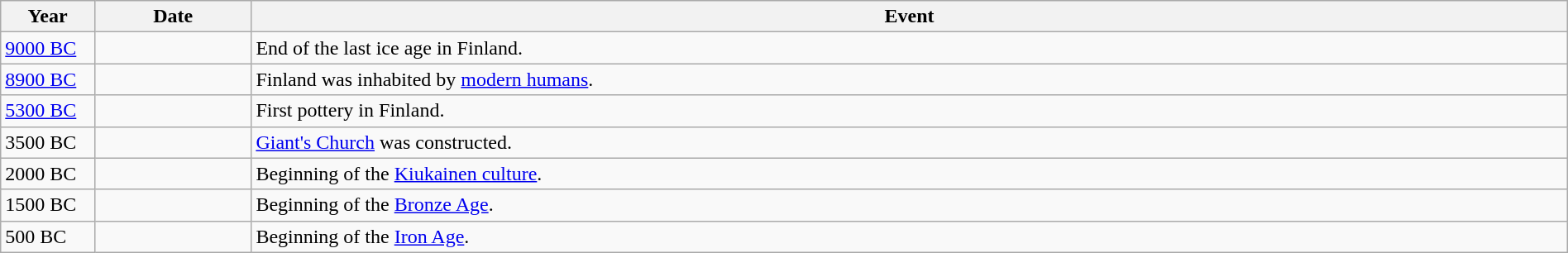<table class="wikitable" style="width:100%">
<tr>
<th style="width:6%">Year</th>
<th style="width:10%">Date</th>
<th>Event</th>
</tr>
<tr>
<td><a href='#'>9000 BC</a></td>
<td></td>
<td>End of the last ice age in Finland.</td>
</tr>
<tr>
<td><a href='#'>8900 BC</a></td>
<td></td>
<td>Finland was inhabited by <a href='#'>modern humans</a>.</td>
</tr>
<tr>
<td><a href='#'>5300 BC</a></td>
<td></td>
<td>First pottery in Finland.</td>
</tr>
<tr>
<td>3500 BC</td>
<td></td>
<td><a href='#'>Giant's Church</a> was constructed.</td>
</tr>
<tr>
<td>2000 BC</td>
<td></td>
<td>Beginning of the <a href='#'>Kiukainen culture</a>.</td>
</tr>
<tr>
<td>1500 BC</td>
<td></td>
<td>Beginning of the <a href='#'>Bronze Age</a>.</td>
</tr>
<tr>
<td>500 BC</td>
<td></td>
<td>Beginning of the <a href='#'>Iron Age</a>.</td>
</tr>
</table>
